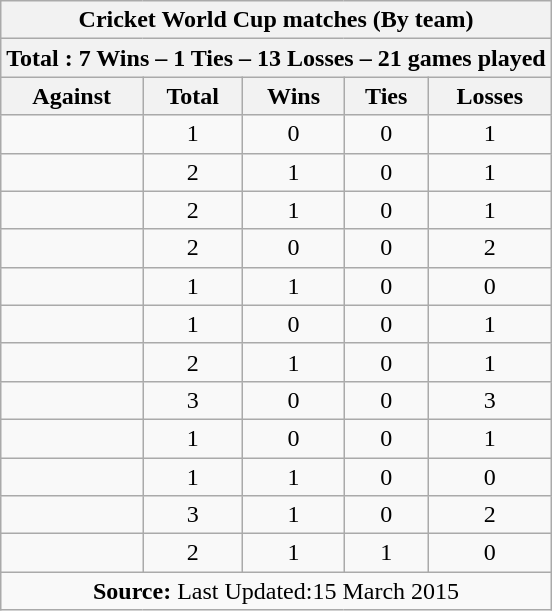<table class="wikitable" style="text-align: center;">
<tr>
<th colspan=5>Cricket World Cup matches (By team)</th>
</tr>
<tr>
<th colspan=5>Total : 7 Wins – 1 Ties – 13 Losses – 21 games played</th>
</tr>
<tr>
<th>Against</th>
<th>Total</th>
<th>Wins</th>
<th>Ties</th>
<th>Losses</th>
</tr>
<tr>
<td></td>
<td>1</td>
<td>0</td>
<td>0</td>
<td>1</td>
</tr>
<tr>
<td></td>
<td>2</td>
<td>1</td>
<td>0</td>
<td>1</td>
</tr>
<tr>
<td></td>
<td>2</td>
<td>1</td>
<td>0</td>
<td>1</td>
</tr>
<tr>
<td></td>
<td>2</td>
<td>0</td>
<td>0</td>
<td>2</td>
</tr>
<tr>
<td></td>
<td>1</td>
<td>1</td>
<td>0</td>
<td>0</td>
</tr>
<tr>
<td></td>
<td>1</td>
<td>0</td>
<td>0</td>
<td>1</td>
</tr>
<tr>
<td></td>
<td>2</td>
<td>1</td>
<td>0</td>
<td>1</td>
</tr>
<tr>
<td></td>
<td>3</td>
<td>0</td>
<td>0</td>
<td>3</td>
</tr>
<tr>
<td></td>
<td>1</td>
<td>0</td>
<td>0</td>
<td>1</td>
</tr>
<tr>
<td></td>
<td>1</td>
<td>1</td>
<td>0</td>
<td>0</td>
</tr>
<tr>
<td></td>
<td>3</td>
<td>1</td>
<td>0</td>
<td>2</td>
</tr>
<tr>
<td></td>
<td>2</td>
<td>1</td>
<td>1</td>
<td>0</td>
</tr>
<tr>
<td colspan=5><strong>Source: </strong>Last Updated:15 March 2015</td>
</tr>
</table>
